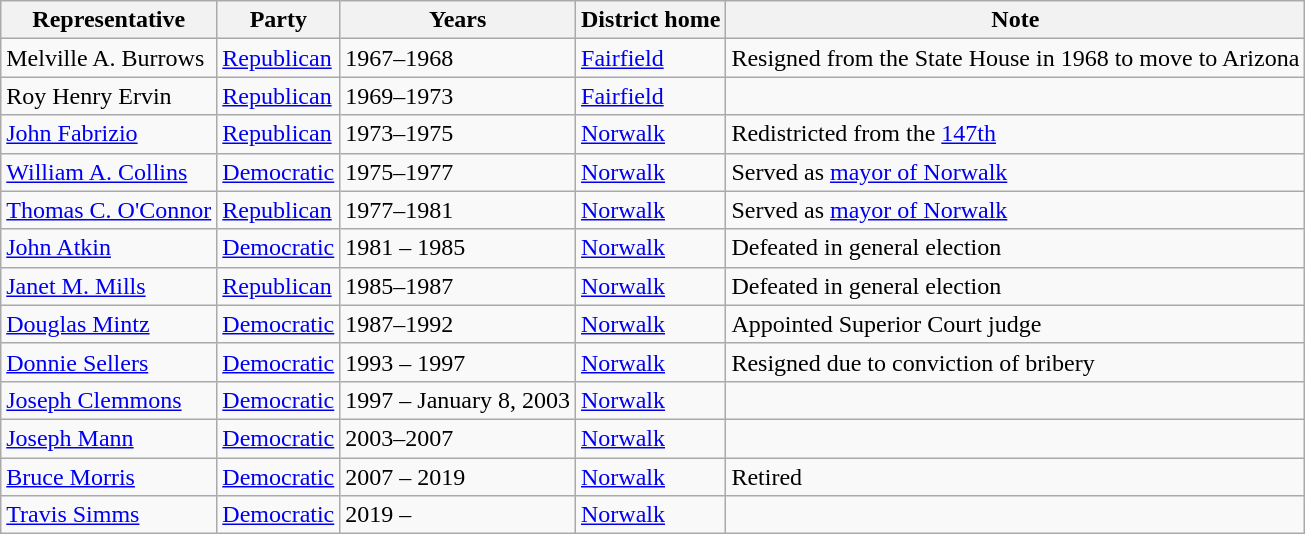<table class=wikitable>
<tr valign=bottom>
<th>Representative</th>
<th>Party</th>
<th>Years</th>
<th>District home</th>
<th>Note</th>
</tr>
<tr>
<td>Melville A. Burrows</td>
<td><a href='#'>Republican</a></td>
<td>1967–1968</td>
<td><a href='#'>Fairfield</a></td>
<td>Resigned from the State House in 1968 to move to Arizona</td>
</tr>
<tr>
<td>Roy Henry Ervin</td>
<td><a href='#'>Republican</a></td>
<td>1969–1973</td>
<td><a href='#'>Fairfield</a></td>
<td></td>
</tr>
<tr>
<td><a href='#'>John Fabrizio</a></td>
<td><a href='#'>Republican</a></td>
<td>1973–1975</td>
<td><a href='#'>Norwalk</a></td>
<td>Redistricted from the <a href='#'>147th</a></td>
</tr>
<tr>
<td><a href='#'>William A. Collins</a></td>
<td><a href='#'>Democratic</a></td>
<td>1975–1977</td>
<td><a href='#'>Norwalk</a></td>
<td>Served as <a href='#'>mayor of Norwalk</a></td>
</tr>
<tr>
<td><a href='#'>Thomas C. O'Connor</a></td>
<td><a href='#'>Republican</a></td>
<td>1977–1981</td>
<td><a href='#'>Norwalk</a></td>
<td>Served as <a href='#'>mayor of Norwalk</a></td>
</tr>
<tr>
<td><a href='#'>John Atkin</a></td>
<td><a href='#'>Democratic</a></td>
<td>1981 – 1985</td>
<td><a href='#'>Norwalk</a></td>
<td>Defeated in general election</td>
</tr>
<tr>
<td><a href='#'>Janet M. Mills</a></td>
<td><a href='#'>Republican</a></td>
<td>1985–1987</td>
<td><a href='#'>Norwalk</a></td>
<td>Defeated in general election</td>
</tr>
<tr>
<td><a href='#'>Douglas Mintz</a></td>
<td><a href='#'>Democratic</a></td>
<td>1987–1992</td>
<td><a href='#'>Norwalk</a></td>
<td>Appointed Superior Court judge</td>
</tr>
<tr>
<td><a href='#'>Donnie Sellers</a></td>
<td><a href='#'>Democratic</a></td>
<td>1993 – 1997</td>
<td><a href='#'>Norwalk</a></td>
<td>Resigned due to conviction of bribery</td>
</tr>
<tr>
<td><a href='#'>Joseph Clemmons</a></td>
<td><a href='#'>Democratic</a></td>
<td>1997 – January 8, 2003</td>
<td><a href='#'>Norwalk</a></td>
<td></td>
</tr>
<tr>
<td><a href='#'>Joseph Mann</a></td>
<td><a href='#'>Democratic</a></td>
<td>2003–2007</td>
<td><a href='#'>Norwalk</a></td>
<td></td>
</tr>
<tr>
<td><a href='#'>Bruce Morris</a></td>
<td><a href='#'>Democratic</a></td>
<td>2007 – 2019</td>
<td><a href='#'>Norwalk</a></td>
<td>Retired</td>
</tr>
<tr>
<td><a href='#'>Travis Simms</a></td>
<td><a href='#'>Democratic</a></td>
<td>2019 –</td>
<td><a href='#'>Norwalk</a></td>
<td></td>
</tr>
</table>
